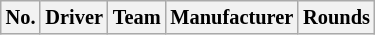<table class="wikitable" style="font-size: 85%">
<tr>
<th>No.</th>
<th>Driver</th>
<th>Team</th>
<th>Manufacturer</th>
<th>Rounds</th>
</tr>
</table>
